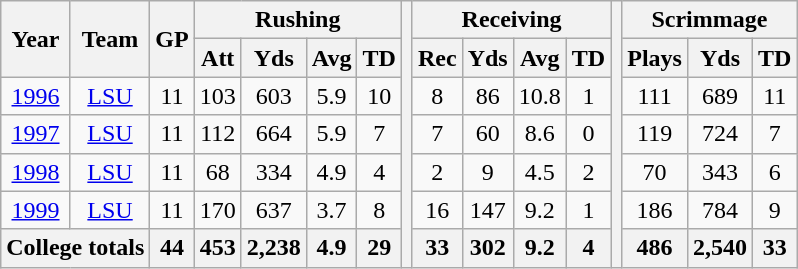<table class="wikitable" style="text-align:center;">
<tr>
<th rowspan=2>Year</th>
<th rowspan=2>Team</th>
<th rowspan=2>GP</th>
<th colspan=4>Rushing</th>
<th rowspan=7></th>
<th colspan=4>Receiving</th>
<th rowspan=7></th>
<th colspan=4>Scrimmage</th>
</tr>
<tr>
<th>Att</th>
<th>Yds</th>
<th>Avg</th>
<th>TD</th>
<th>Rec</th>
<th>Yds</th>
<th>Avg</th>
<th>TD</th>
<th>Plays</th>
<th>Yds</th>
<th>TD</th>
</tr>
<tr>
<td><a href='#'>1996</a></td>
<td><a href='#'>LSU</a></td>
<td>11</td>
<td>103</td>
<td>603</td>
<td>5.9</td>
<td>10</td>
<td>8</td>
<td>86</td>
<td>10.8</td>
<td>1</td>
<td>111</td>
<td>689</td>
<td>11</td>
</tr>
<tr>
<td><a href='#'>1997</a></td>
<td><a href='#'>LSU</a></td>
<td>11</td>
<td>112</td>
<td>664</td>
<td>5.9</td>
<td>7</td>
<td>7</td>
<td>60</td>
<td>8.6</td>
<td>0</td>
<td>119</td>
<td>724</td>
<td>7</td>
</tr>
<tr>
<td><a href='#'>1998</a></td>
<td><a href='#'>LSU</a></td>
<td>11</td>
<td>68</td>
<td>334</td>
<td>4.9</td>
<td>4</td>
<td>2</td>
<td>9</td>
<td>4.5</td>
<td>2</td>
<td>70</td>
<td>343</td>
<td>6</td>
</tr>
<tr>
<td><a href='#'>1999</a></td>
<td><a href='#'>LSU</a></td>
<td>11</td>
<td>170</td>
<td>637</td>
<td>3.7</td>
<td>8</td>
<td>16</td>
<td>147</td>
<td>9.2</td>
<td>1</td>
<td>186</td>
<td>784</td>
<td>9</td>
</tr>
<tr>
<th colspan=2>College totals</th>
<th>44</th>
<th>453</th>
<th>2,238</th>
<th>4.9</th>
<th>29</th>
<th>33</th>
<th>302</th>
<th>9.2</th>
<th>4</th>
<th>486</th>
<th>2,540</th>
<th>33</th>
</tr>
</table>
